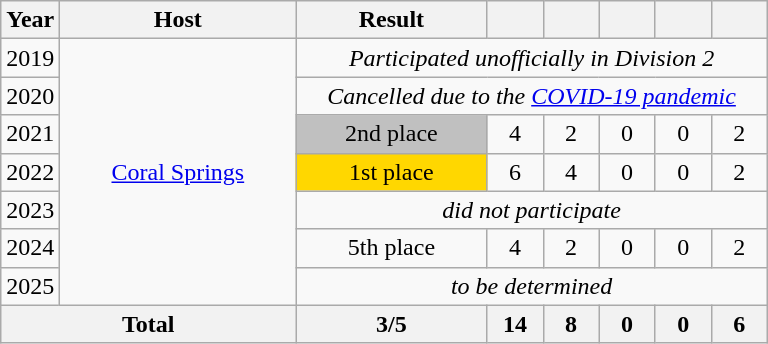<table class="wikitable" style="text-align:center">
<tr>
<th width=30>Year</th>
<th width=150>Host</th>
<th width=120>Result</th>
<th width=30></th>
<th width=30></th>
<th width=30></th>
<th width=30></th>
<th width=30></th>
</tr>
<tr>
<td>2019</td>
<td rowspan=7> <a href='#'>Coral Springs</a></td>
<td colspan=6><em>Participated unofficially in Division 2</em></td>
</tr>
<tr>
<td>2020</td>
<td colspan=6><em>Cancelled due to the <a href='#'>COVID-19 pandemic</a></em></td>
</tr>
<tr>
<td>2021</td>
<td bgcolor="silver"> 2nd place<br></td>
<td>4</td>
<td>2</td>
<td>0</td>
<td>0</td>
<td>2</td>
</tr>
<tr>
<td>2022</td>
<td bgcolor="gold"> 1st place<br></td>
<td>6</td>
<td>4</td>
<td>0</td>
<td>0</td>
<td>2</td>
</tr>
<tr>
<td>2023</td>
<td colspan=6><em>did not participate</em></td>
</tr>
<tr>
<td>2024</td>
<td>5th place</td>
<td>4</td>
<td>2</td>
<td>0</td>
<td>0</td>
<td>2</td>
</tr>
<tr>
<td>2025</td>
<td colspan=6><em>to be determined</em></td>
</tr>
<tr>
<th colspan=2>Total</th>
<th>3/5</th>
<th>14</th>
<th>8</th>
<th>0</th>
<th>0</th>
<th>6</th>
</tr>
</table>
